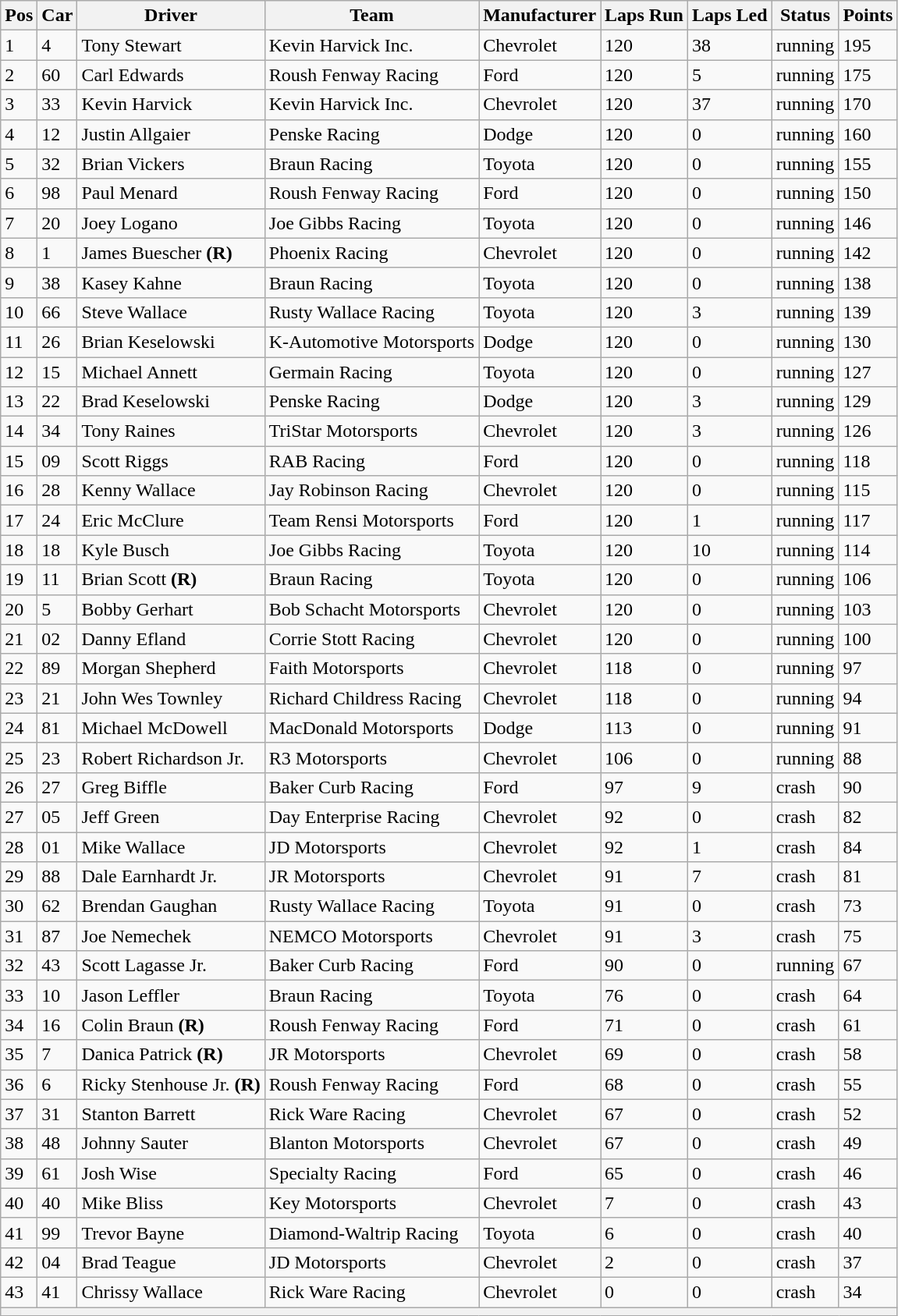<table class="sortable wikitable" border="1">
<tr>
<th>Pos</th>
<th>Car</th>
<th>Driver</th>
<th>Team</th>
<th>Manufacturer</th>
<th>Laps Run</th>
<th>Laps Led</th>
<th>Status</th>
<th>Points</th>
</tr>
<tr>
<td>1</td>
<td>4</td>
<td>Tony Stewart</td>
<td>Kevin Harvick Inc.</td>
<td>Chevrolet</td>
<td>120</td>
<td>38</td>
<td>running</td>
<td>195</td>
</tr>
<tr>
<td>2</td>
<td>60</td>
<td>Carl Edwards</td>
<td>Roush Fenway Racing</td>
<td>Ford</td>
<td>120</td>
<td>5</td>
<td>running</td>
<td>175</td>
</tr>
<tr>
<td>3</td>
<td>33</td>
<td>Kevin Harvick</td>
<td>Kevin Harvick Inc.</td>
<td>Chevrolet</td>
<td>120</td>
<td>37</td>
<td>running</td>
<td>170</td>
</tr>
<tr>
<td>4</td>
<td>12</td>
<td>Justin Allgaier</td>
<td>Penske Racing</td>
<td>Dodge</td>
<td>120</td>
<td>0</td>
<td>running</td>
<td>160</td>
</tr>
<tr>
<td>5</td>
<td>32</td>
<td>Brian Vickers</td>
<td>Braun Racing</td>
<td>Toyota</td>
<td>120</td>
<td>0</td>
<td>running</td>
<td>155</td>
</tr>
<tr>
<td>6</td>
<td>98</td>
<td>Paul Menard</td>
<td>Roush Fenway Racing</td>
<td>Ford</td>
<td>120</td>
<td>0</td>
<td>running</td>
<td>150</td>
</tr>
<tr>
<td>7</td>
<td>20</td>
<td>Joey Logano</td>
<td>Joe Gibbs Racing</td>
<td>Toyota</td>
<td>120</td>
<td>0</td>
<td>running</td>
<td>146</td>
</tr>
<tr>
<td>8</td>
<td>1</td>
<td>James Buescher <strong>(R)</strong></td>
<td>Phoenix Racing</td>
<td>Chevrolet</td>
<td>120</td>
<td>0</td>
<td>running</td>
<td>142</td>
</tr>
<tr>
<td>9</td>
<td>38</td>
<td>Kasey Kahne</td>
<td>Braun Racing</td>
<td>Toyota</td>
<td>120</td>
<td>0</td>
<td>running</td>
<td>138</td>
</tr>
<tr>
<td>10</td>
<td>66</td>
<td>Steve Wallace</td>
<td>Rusty Wallace Racing</td>
<td>Toyota</td>
<td>120</td>
<td>3</td>
<td>running</td>
<td>139</td>
</tr>
<tr>
<td>11</td>
<td>26</td>
<td>Brian Keselowski</td>
<td>K-Automotive Motorsports</td>
<td>Dodge</td>
<td>120</td>
<td>0</td>
<td>running</td>
<td>130</td>
</tr>
<tr>
<td>12</td>
<td>15</td>
<td>Michael Annett</td>
<td>Germain Racing</td>
<td>Toyota</td>
<td>120</td>
<td>0</td>
<td>running</td>
<td>127</td>
</tr>
<tr>
<td>13</td>
<td>22</td>
<td>Brad Keselowski</td>
<td>Penske Racing</td>
<td>Dodge</td>
<td>120</td>
<td>3</td>
<td>running</td>
<td>129</td>
</tr>
<tr>
<td>14</td>
<td>34</td>
<td>Tony Raines</td>
<td>TriStar Motorsports</td>
<td>Chevrolet</td>
<td>120</td>
<td>3</td>
<td>running</td>
<td>126</td>
</tr>
<tr>
<td>15</td>
<td>09</td>
<td>Scott Riggs</td>
<td>RAB Racing</td>
<td>Ford</td>
<td>120</td>
<td>0</td>
<td>running</td>
<td>118</td>
</tr>
<tr>
<td>16</td>
<td>28</td>
<td>Kenny Wallace</td>
<td>Jay Robinson Racing</td>
<td>Chevrolet</td>
<td>120</td>
<td>0</td>
<td>running</td>
<td>115</td>
</tr>
<tr>
<td>17</td>
<td>24</td>
<td>Eric McClure</td>
<td>Team Rensi Motorsports</td>
<td>Ford</td>
<td>120</td>
<td>1</td>
<td>running</td>
<td>117</td>
</tr>
<tr>
<td>18</td>
<td>18</td>
<td>Kyle Busch</td>
<td>Joe Gibbs Racing</td>
<td>Toyota</td>
<td>120</td>
<td>10</td>
<td>running</td>
<td>114</td>
</tr>
<tr>
<td>19</td>
<td>11</td>
<td>Brian Scott <strong>(R)</strong></td>
<td>Braun Racing</td>
<td>Toyota</td>
<td>120</td>
<td>0</td>
<td>running</td>
<td>106</td>
</tr>
<tr>
<td>20</td>
<td>5</td>
<td>Bobby Gerhart</td>
<td>Bob Schacht Motorsports</td>
<td>Chevrolet</td>
<td>120</td>
<td>0</td>
<td>running</td>
<td>103</td>
</tr>
<tr>
<td>21</td>
<td>02</td>
<td>Danny Efland</td>
<td>Corrie Stott Racing</td>
<td>Chevrolet</td>
<td>120</td>
<td>0</td>
<td>running</td>
<td>100</td>
</tr>
<tr>
<td>22</td>
<td>89</td>
<td>Morgan Shepherd</td>
<td>Faith Motorsports</td>
<td>Chevrolet</td>
<td>118</td>
<td>0</td>
<td>running</td>
<td>97</td>
</tr>
<tr>
<td>23</td>
<td>21</td>
<td>John Wes Townley</td>
<td>Richard Childress Racing</td>
<td>Chevrolet</td>
<td>118</td>
<td>0</td>
<td>running</td>
<td>94</td>
</tr>
<tr>
<td>24</td>
<td>81</td>
<td>Michael McDowell</td>
<td>MacDonald Motorsports</td>
<td>Dodge</td>
<td>113</td>
<td>0</td>
<td>running</td>
<td>91</td>
</tr>
<tr>
<td>25</td>
<td>23</td>
<td>Robert Richardson Jr.</td>
<td>R3 Motorsports</td>
<td>Chevrolet</td>
<td>106</td>
<td>0</td>
<td>running</td>
<td>88</td>
</tr>
<tr>
<td>26</td>
<td>27</td>
<td>Greg Biffle</td>
<td>Baker Curb Racing</td>
<td>Ford</td>
<td>97</td>
<td>9</td>
<td>crash</td>
<td>90</td>
</tr>
<tr>
<td>27</td>
<td>05</td>
<td>Jeff Green</td>
<td>Day Enterprise Racing</td>
<td>Chevrolet</td>
<td>92</td>
<td>0</td>
<td>crash</td>
<td>82</td>
</tr>
<tr>
<td>28</td>
<td>01</td>
<td>Mike Wallace</td>
<td>JD Motorsports</td>
<td>Chevrolet</td>
<td>92</td>
<td>1</td>
<td>crash</td>
<td>84</td>
</tr>
<tr>
<td>29</td>
<td>88</td>
<td>Dale Earnhardt Jr.</td>
<td>JR Motorsports</td>
<td>Chevrolet</td>
<td>91</td>
<td>7</td>
<td>crash</td>
<td>81</td>
</tr>
<tr>
<td>30</td>
<td>62</td>
<td>Brendan Gaughan</td>
<td>Rusty Wallace Racing</td>
<td>Toyota</td>
<td>91</td>
<td>0</td>
<td>crash</td>
<td>73</td>
</tr>
<tr>
<td>31</td>
<td>87</td>
<td>Joe Nemechek</td>
<td>NEMCO Motorsports</td>
<td>Chevrolet</td>
<td>91</td>
<td>3</td>
<td>crash</td>
<td>75</td>
</tr>
<tr>
<td>32</td>
<td>43</td>
<td>Scott Lagasse Jr.</td>
<td>Baker Curb Racing</td>
<td>Ford</td>
<td>90</td>
<td>0</td>
<td>running</td>
<td>67</td>
</tr>
<tr>
<td>33</td>
<td>10</td>
<td>Jason Leffler</td>
<td>Braun Racing</td>
<td>Toyota</td>
<td>76</td>
<td>0</td>
<td>crash</td>
<td>64</td>
</tr>
<tr>
<td>34</td>
<td>16</td>
<td>Colin Braun <strong>(R)</strong></td>
<td>Roush Fenway Racing</td>
<td>Ford</td>
<td>71</td>
<td>0</td>
<td>crash</td>
<td>61</td>
</tr>
<tr>
<td>35</td>
<td>7</td>
<td>Danica Patrick <strong>(R)</strong></td>
<td>JR Motorsports</td>
<td>Chevrolet</td>
<td>69</td>
<td>0</td>
<td>crash</td>
<td>58</td>
</tr>
<tr>
<td>36</td>
<td>6</td>
<td>Ricky Stenhouse Jr. <strong>(R)</strong></td>
<td>Roush Fenway Racing</td>
<td>Ford</td>
<td>68</td>
<td>0</td>
<td>crash</td>
<td>55</td>
</tr>
<tr>
<td>37</td>
<td>31</td>
<td>Stanton Barrett</td>
<td>Rick Ware Racing</td>
<td>Chevrolet</td>
<td>67</td>
<td>0</td>
<td>crash</td>
<td>52</td>
</tr>
<tr>
<td>38</td>
<td>48</td>
<td>Johnny Sauter</td>
<td>Blanton Motorsports</td>
<td>Chevrolet</td>
<td>67</td>
<td>0</td>
<td>crash</td>
<td>49</td>
</tr>
<tr>
<td>39</td>
<td>61</td>
<td>Josh Wise</td>
<td>Specialty Racing</td>
<td>Ford</td>
<td>65</td>
<td>0</td>
<td>crash</td>
<td>46</td>
</tr>
<tr>
<td>40</td>
<td>40</td>
<td>Mike Bliss</td>
<td>Key Motorsports</td>
<td>Chevrolet</td>
<td>7</td>
<td>0</td>
<td>crash</td>
<td>43</td>
</tr>
<tr>
<td>41</td>
<td>99</td>
<td>Trevor Bayne</td>
<td>Diamond-Waltrip Racing</td>
<td>Toyota</td>
<td>6</td>
<td>0</td>
<td>crash</td>
<td>40</td>
</tr>
<tr>
<td>42</td>
<td>04</td>
<td>Brad Teague</td>
<td>JD Motorsports</td>
<td>Chevrolet</td>
<td>2</td>
<td>0</td>
<td>crash</td>
<td>37</td>
</tr>
<tr>
<td>43</td>
<td>41</td>
<td>Chrissy Wallace</td>
<td>Rick Ware Racing</td>
<td>Chevrolet</td>
<td>0</td>
<td>0</td>
<td>crash</td>
<td>34</td>
</tr>
<tr>
<th colspan="9"></th>
</tr>
</table>
